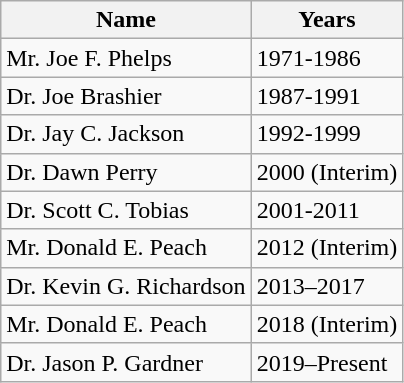<table class=wikitable>
<tr>
<th>Name</th>
<th>Years</th>
</tr>
<tr>
<td>Mr. Joe F. Phelps</td>
<td>1971-1986</td>
</tr>
<tr>
<td>Dr. Joe Brashier</td>
<td>1987-1991</td>
</tr>
<tr>
<td>Dr. Jay C. Jackson</td>
<td>1992-1999</td>
</tr>
<tr>
<td>Dr. Dawn Perry</td>
<td>2000 (Interim)</td>
</tr>
<tr>
<td>Dr. Scott C. Tobias</td>
<td>2001-2011</td>
</tr>
<tr>
<td>Mr. Donald E. Peach</td>
<td>2012 (Interim)</td>
</tr>
<tr>
<td>Dr. Kevin G. Richardson</td>
<td>2013–2017</td>
</tr>
<tr>
<td>Mr. Donald E. Peach</td>
<td>2018 (Interim)</td>
</tr>
<tr>
<td>Dr. Jason P. Gardner</td>
<td>2019–Present</td>
</tr>
</table>
